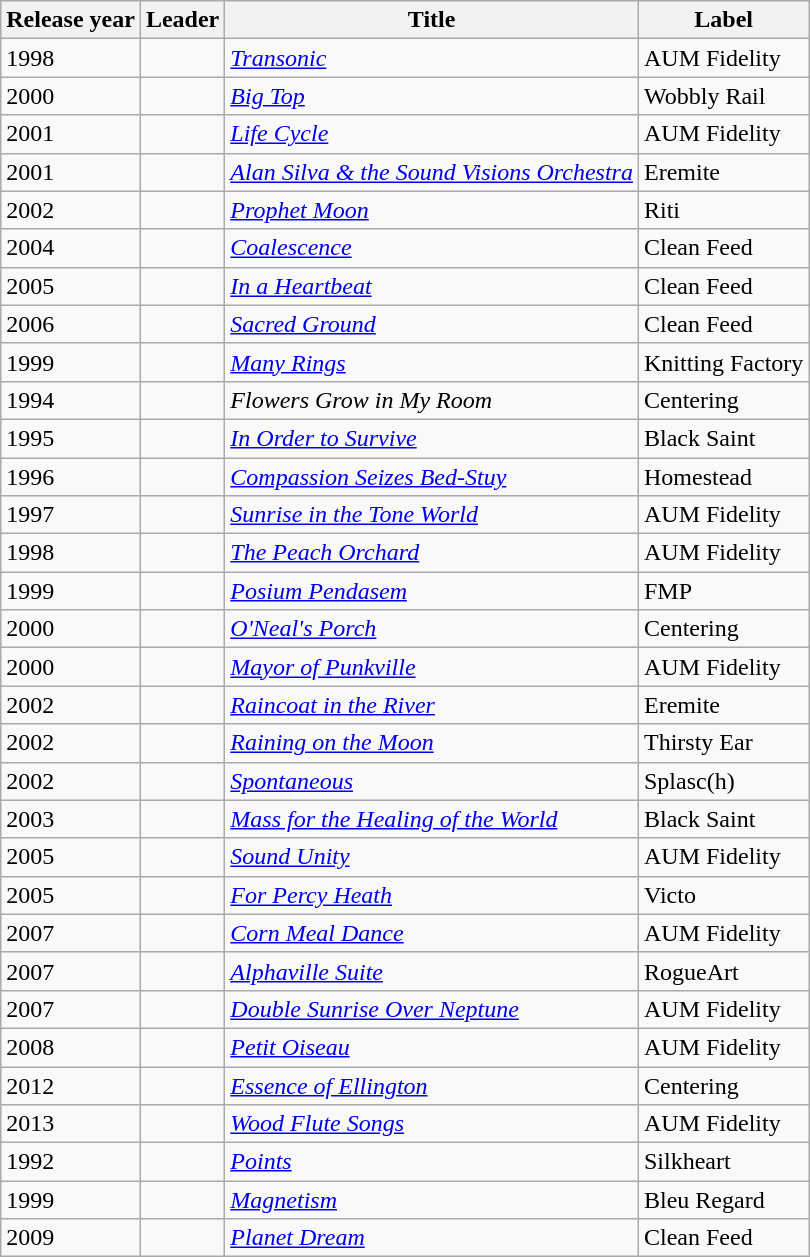<table class="wikitable sortable">
<tr>
<th>Release year</th>
<th>Leader</th>
<th>Title</th>
<th>Label</th>
</tr>
<tr>
<td>1998</td>
<td></td>
<td><em><a href='#'>Transonic</a></em></td>
<td>AUM Fidelity</td>
</tr>
<tr>
<td>2000</td>
<td></td>
<td><em><a href='#'>Big Top</a></em></td>
<td>Wobbly Rail</td>
</tr>
<tr>
<td>2001</td>
<td></td>
<td><em><a href='#'>Life Cycle</a></em></td>
<td>AUM Fidelity</td>
</tr>
<tr>
<td>2001</td>
<td></td>
<td><em><a href='#'>Alan Silva & the Sound Visions Orchestra</a></em></td>
<td>Eremite</td>
</tr>
<tr>
<td>2002</td>
<td></td>
<td><em><a href='#'>Prophet Moon</a></em></td>
<td>Riti</td>
</tr>
<tr>
<td>2004</td>
<td></td>
<td><em><a href='#'>Coalescence</a></em></td>
<td>Clean Feed</td>
</tr>
<tr>
<td>2005</td>
<td></td>
<td><em><a href='#'>In a Heartbeat</a></em></td>
<td>Clean Feed</td>
</tr>
<tr>
<td>2006</td>
<td></td>
<td><em><a href='#'>Sacred Ground</a></em></td>
<td>Clean Feed</td>
</tr>
<tr>
<td>1999</td>
<td></td>
<td><em><a href='#'>Many Rings</a></em></td>
<td>Knitting Factory</td>
</tr>
<tr>
<td>1994</td>
<td></td>
<td><em>Flowers Grow in My Room</em></td>
<td>Centering</td>
</tr>
<tr>
<td>1995</td>
<td></td>
<td><em><a href='#'>In Order to Survive</a></em></td>
<td>Black Saint</td>
</tr>
<tr>
<td>1996</td>
<td></td>
<td><em><a href='#'>Compassion Seizes Bed-Stuy</a></em></td>
<td>Homestead</td>
</tr>
<tr>
<td>1997</td>
<td></td>
<td><em><a href='#'>Sunrise in the Tone World</a></em></td>
<td>AUM Fidelity</td>
</tr>
<tr>
<td>1998</td>
<td></td>
<td><em><a href='#'>The Peach Orchard</a></em></td>
<td>AUM Fidelity</td>
</tr>
<tr>
<td>1999</td>
<td></td>
<td><em><a href='#'>Posium Pendasem</a></em></td>
<td>FMP</td>
</tr>
<tr>
<td>2000</td>
<td></td>
<td><em><a href='#'>O'Neal's Porch</a></em></td>
<td>Centering</td>
</tr>
<tr>
<td>2000</td>
<td></td>
<td><em><a href='#'>Mayor of Punkville</a></em></td>
<td>AUM Fidelity</td>
</tr>
<tr>
<td>2002</td>
<td></td>
<td><em><a href='#'>Raincoat in the River</a></em></td>
<td>Eremite</td>
</tr>
<tr>
<td>2002</td>
<td></td>
<td><em><a href='#'>Raining on the Moon</a></em></td>
<td>Thirsty Ear</td>
</tr>
<tr>
<td>2002</td>
<td></td>
<td><em><a href='#'>Spontaneous</a></em></td>
<td>Splasc(h)</td>
</tr>
<tr>
<td>2003</td>
<td></td>
<td><em><a href='#'>Mass for the Healing of the World</a></em></td>
<td>Black Saint</td>
</tr>
<tr>
<td>2005</td>
<td></td>
<td><em><a href='#'>Sound Unity</a></em></td>
<td>AUM Fidelity</td>
</tr>
<tr>
<td>2005</td>
<td></td>
<td><em><a href='#'>For Percy Heath</a></em></td>
<td>Victo</td>
</tr>
<tr>
<td>2007</td>
<td></td>
<td><em><a href='#'>Corn Meal Dance</a></em></td>
<td>AUM Fidelity</td>
</tr>
<tr>
<td>2007</td>
<td></td>
<td><em><a href='#'>Alphaville Suite</a></em></td>
<td>RogueArt</td>
</tr>
<tr>
<td>2007</td>
<td></td>
<td><em><a href='#'>Double Sunrise Over Neptune</a></em></td>
<td>AUM Fidelity</td>
</tr>
<tr>
<td>2008</td>
<td></td>
<td><em><a href='#'>Petit Oiseau</a></em></td>
<td>AUM Fidelity</td>
</tr>
<tr>
<td>2012</td>
<td></td>
<td><em><a href='#'>Essence of Ellington</a></em></td>
<td>Centering</td>
</tr>
<tr>
<td>2013</td>
<td></td>
<td><em><a href='#'>Wood Flute Songs</a></em></td>
<td>AUM Fidelity</td>
</tr>
<tr>
<td>1992</td>
<td></td>
<td><em><a href='#'>Points</a></em></td>
<td>Silkheart</td>
</tr>
<tr>
<td>1999</td>
<td></td>
<td><em><a href='#'>Magnetism</a></em></td>
<td>Bleu Regard</td>
</tr>
<tr>
<td>2009</td>
<td></td>
<td><em><a href='#'>Planet Dream</a></em></td>
<td>Clean Feed</td>
</tr>
</table>
